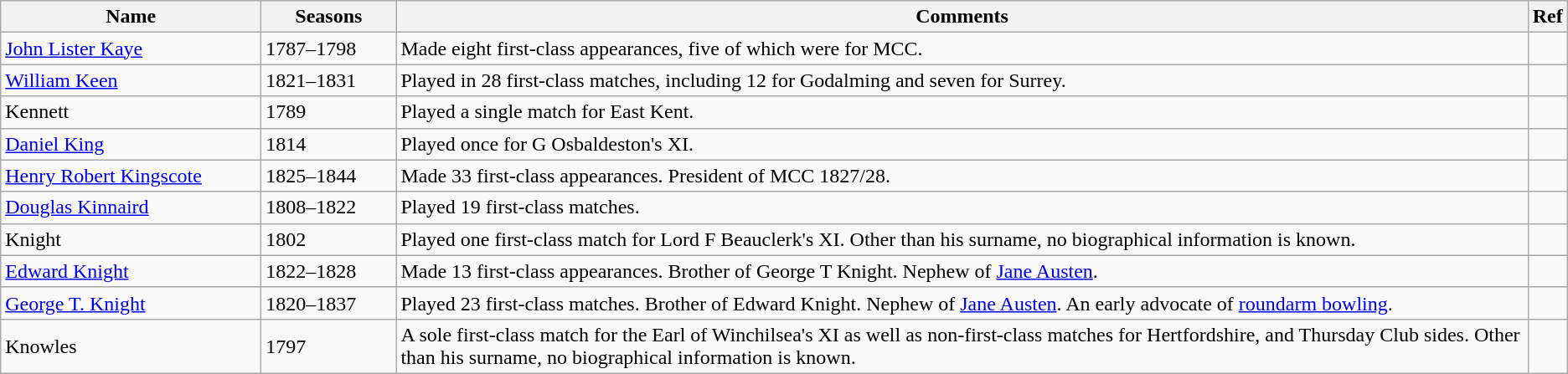<table class="wikitable">
<tr>
<th style="width:200px">Name</th>
<th style="width: 100px">Seasons</th>
<th>Comments</th>
<th>Ref</th>
</tr>
<tr>
<td><a href='#'>John Lister Kaye</a></td>
<td>1787–1798</td>
<td>Made eight first-class appearances, five of which were for MCC.</td>
<td></td>
</tr>
<tr>
<td><a href='#'>William Keen</a></td>
<td>1821–1831</td>
<td>Played in 28 first-class matches, including 12 for Godalming and seven for Surrey.</td>
<td></td>
</tr>
<tr>
<td>Kennett</td>
<td>1789</td>
<td>Played a single match for East Kent.</td>
<td></td>
</tr>
<tr>
<td><a href='#'>Daniel King</a></td>
<td>1814</td>
<td>Played once for G Osbaldeston's XI.</td>
<td></td>
</tr>
<tr>
<td><a href='#'>Henry Robert Kingscote</a></td>
<td>1825–1844</td>
<td>Made 33 first-class appearances. President of MCC 1827/28.</td>
<td></td>
</tr>
<tr>
<td><a href='#'>Douglas Kinnaird</a></td>
<td>1808–1822</td>
<td>Played 19 first-class matches.</td>
<td></td>
</tr>
<tr>
<td>Knight</td>
<td>1802</td>
<td>Played one first-class match for Lord F Beauclerk's XI. Other than his surname, no biographical information is known.</td>
<td></td>
</tr>
<tr>
<td><a href='#'>Edward Knight</a></td>
<td>1822–1828</td>
<td>Made 13 first-class appearances. Brother of George T Knight. Nephew of <a href='#'>Jane Austen</a>.</td>
<td></td>
</tr>
<tr>
<td><a href='#'>George T. Knight</a></td>
<td>1820–1837</td>
<td>Played 23 first-class matches. Brother of Edward Knight. Nephew of <a href='#'>Jane Austen</a>. An early advocate of <a href='#'>roundarm bowling</a>.</td>
<td></td>
</tr>
<tr>
<td>Knowles</td>
<td>1797</td>
<td>A sole first-class match for the Earl of Winchilsea's XI as well as non-first-class matches for Hertfordshire, and Thursday Club sides. Other than his surname, no biographical information is known.</td>
<td></td>
</tr>
</table>
